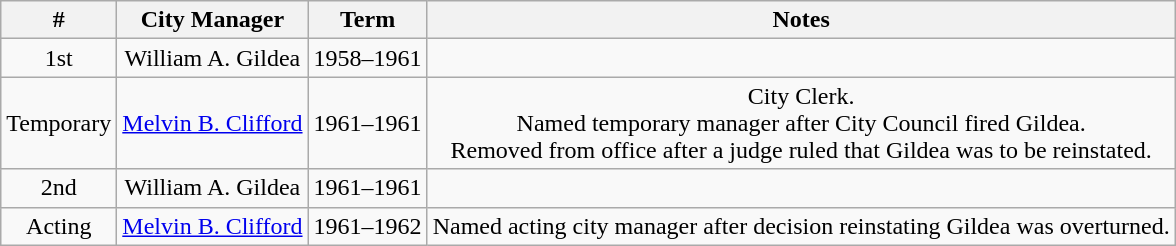<table class=wikitable style="text-align:center">
<tr>
<th>#</th>
<th>City Manager</th>
<th>Term</th>
<th>Notes</th>
</tr>
<tr>
<td>1st</td>
<td>William A. Gildea</td>
<td>1958–1961</td>
<td></td>
</tr>
<tr>
<td>Temporary</td>
<td><a href='#'>Melvin B. Clifford</a></td>
<td>1961–1961</td>
<td>City Clerk.<br>Named temporary manager after City Council fired Gildea.<br>Removed from office after a judge ruled that Gildea was to be reinstated.</td>
</tr>
<tr>
<td>2nd</td>
<td>William A. Gildea</td>
<td>1961–1961</td>
<td></td>
</tr>
<tr>
<td>Acting</td>
<td><a href='#'>Melvin B. Clifford</a></td>
<td>1961–1962</td>
<td>Named acting city manager after decision reinstating Gildea was overturned.</td>
</tr>
</table>
